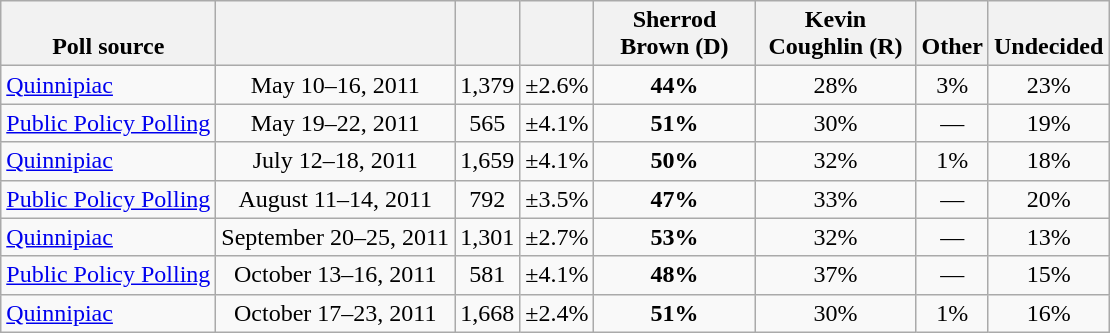<table class="wikitable" style="text-align:center">
<tr valign= bottom>
<th>Poll source</th>
<th></th>
<th></th>
<th></th>
<th style="width:100px;">Sherrod<br>Brown (D)</th>
<th style="width:100px;">Kevin<br>Coughlin (R)</th>
<th>Other</th>
<th>Undecided</th>
</tr>
<tr>
<td align=left><a href='#'>Quinnipiac</a></td>
<td>May 10–16, 2011</td>
<td>1,379</td>
<td>±2.6%</td>
<td><strong>44%</strong></td>
<td>28%</td>
<td>3%</td>
<td>23%</td>
</tr>
<tr>
<td align=left><a href='#'>Public Policy Polling</a></td>
<td>May 19–22, 2011</td>
<td>565</td>
<td>±4.1%</td>
<td><strong>51%</strong></td>
<td>30%</td>
<td>—</td>
<td>19%</td>
</tr>
<tr>
<td align=left><a href='#'>Quinnipiac</a></td>
<td>July 12–18, 2011</td>
<td>1,659</td>
<td>±4.1%</td>
<td><strong>50%</strong></td>
<td>32%</td>
<td>1%</td>
<td>18%</td>
</tr>
<tr>
<td align=left><a href='#'>Public Policy Polling</a></td>
<td>August 11–14, 2011</td>
<td>792</td>
<td>±3.5%</td>
<td><strong>47%</strong></td>
<td>33%</td>
<td>—</td>
<td>20%</td>
</tr>
<tr>
<td align=left><a href='#'>Quinnipiac</a></td>
<td>September 20–25, 2011</td>
<td>1,301</td>
<td>±2.7%</td>
<td><strong>53%</strong></td>
<td>32%</td>
<td>—</td>
<td>13%</td>
</tr>
<tr>
<td align=left><a href='#'>Public Policy Polling</a></td>
<td>October 13–16, 2011</td>
<td>581</td>
<td>±4.1%</td>
<td><strong>48%</strong></td>
<td>37%</td>
<td>—</td>
<td>15%</td>
</tr>
<tr>
<td align=left><a href='#'>Quinnipiac</a></td>
<td>October 17–23, 2011</td>
<td>1,668</td>
<td>±2.4%</td>
<td><strong>51%</strong></td>
<td>30%</td>
<td>1%</td>
<td>16%</td>
</tr>
</table>
